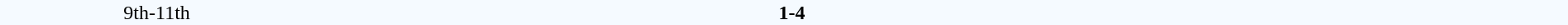<table style="width: 100%; background:#F5FAFF;" cellspacing="0">
<tr>
<td align=center rowspan=3 width=20%>9th-11th</td>
</tr>
<tr>
<td width=24% align=right><strong></strong></td>
<td align=center width=13%><strong>1-4</strong></td>
<td width=24%><strong></strong></td>
<td style=font-size:85% rowspan=3 align=center></td>
</tr>
</table>
